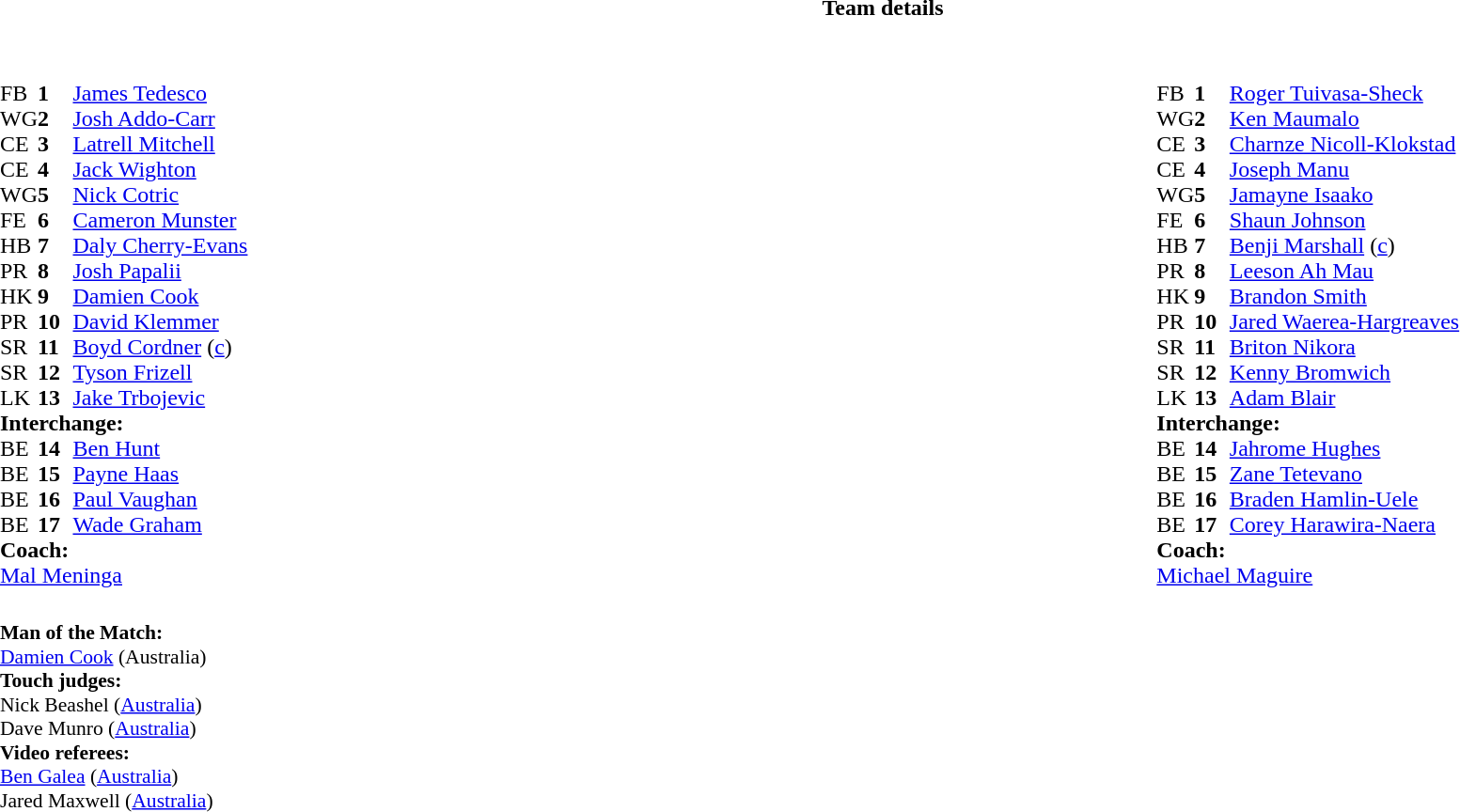<table border="0" width="100%" class="collapsible collapsed">
<tr>
<th>Team details</th>
</tr>
<tr>
<td><br><table width="100%">
<tr>
<td valign="top" width="50%"><br><table style="font-size: 100%" cellspacing="0" cellpadding="0">
<tr>
<th width="25"></th>
<th width="25"></th>
<th></th>
<th width="25"></th>
</tr>
<tr>
<td>FB</td>
<td><strong>1</strong></td>
<td><a href='#'>James Tedesco</a></td>
</tr>
<tr>
<td>WG</td>
<td><strong>2</strong></td>
<td><a href='#'>Josh Addo-Carr</a></td>
</tr>
<tr>
<td>CE</td>
<td><strong>3</strong></td>
<td><a href='#'>Latrell Mitchell</a></td>
</tr>
<tr>
<td>CE</td>
<td><strong>4</strong></td>
<td><a href='#'>Jack Wighton</a></td>
</tr>
<tr>
<td>WG</td>
<td><strong>5</strong></td>
<td><a href='#'>Nick Cotric</a></td>
</tr>
<tr>
<td>FE</td>
<td><strong>6</strong></td>
<td><a href='#'>Cameron Munster</a></td>
</tr>
<tr>
<td>HB</td>
<td><strong>7</strong></td>
<td><a href='#'>Daly Cherry-Evans</a></td>
</tr>
<tr>
<td>PR</td>
<td><strong>8</strong></td>
<td><a href='#'>Josh Papalii</a></td>
</tr>
<tr>
<td>HK</td>
<td><strong>9</strong></td>
<td><a href='#'>Damien Cook</a></td>
</tr>
<tr>
<td>PR</td>
<td><strong>10</strong></td>
<td><a href='#'>David Klemmer</a></td>
</tr>
<tr>
<td>SR</td>
<td><strong>11</strong></td>
<td><a href='#'>Boyd Cordner</a> (<a href='#'>c</a>)</td>
</tr>
<tr>
<td>SR</td>
<td><strong>12</strong></td>
<td><a href='#'>Tyson Frizell</a></td>
</tr>
<tr>
<td>LK</td>
<td><strong>13</strong></td>
<td><a href='#'>Jake Trbojevic</a></td>
</tr>
<tr>
<td colspan=3><strong>Interchange:</strong></td>
</tr>
<tr>
<td>BE</td>
<td><strong>14</strong></td>
<td><a href='#'>Ben Hunt</a></td>
</tr>
<tr>
<td>BE</td>
<td><strong>15</strong></td>
<td><a href='#'>Payne Haas</a></td>
</tr>
<tr>
<td>BE</td>
<td><strong>16</strong></td>
<td><a href='#'>Paul Vaughan</a></td>
</tr>
<tr>
<td>BE</td>
<td><strong>17</strong></td>
<td><a href='#'>Wade Graham</a></td>
</tr>
<tr>
<td colspan=3><strong>Coach:</strong></td>
</tr>
<tr>
<td colspan="4"> <a href='#'>Mal Meninga</a></td>
</tr>
</table>
</td>
<td valign="top" width="50%"><br><table style="font-size: 100%" cellspacing="0" cellpadding="0" align="center">
<tr>
<th width="25"></th>
<th width="25"></th>
<th></th>
<th width="25"></th>
</tr>
<tr>
<td>FB</td>
<td><strong>1</strong></td>
<td><a href='#'>Roger Tuivasa-Sheck</a></td>
</tr>
<tr>
<td>WG</td>
<td><strong>2</strong></td>
<td><a href='#'>Ken Maumalo</a></td>
</tr>
<tr>
<td>CE</td>
<td><strong>3</strong></td>
<td><a href='#'>Charnze Nicoll-Klokstad</a></td>
</tr>
<tr>
<td>CE</td>
<td><strong>4</strong></td>
<td><a href='#'>Joseph Manu</a></td>
</tr>
<tr>
<td>WG</td>
<td><strong>5</strong></td>
<td><a href='#'>Jamayne Isaako</a></td>
</tr>
<tr>
<td>FE</td>
<td><strong>6</strong></td>
<td><a href='#'>Shaun Johnson</a></td>
</tr>
<tr>
<td>HB</td>
<td><strong>7</strong></td>
<td><a href='#'>Benji Marshall</a> (<a href='#'>c</a>)</td>
</tr>
<tr>
<td>PR</td>
<td><strong>8</strong></td>
<td><a href='#'>Leeson Ah Mau</a></td>
</tr>
<tr>
<td>HK</td>
<td><strong>9</strong></td>
<td><a href='#'>Brandon Smith</a></td>
</tr>
<tr>
<td>PR</td>
<td><strong>10</strong></td>
<td><a href='#'>Jared Waerea-Hargreaves</a></td>
</tr>
<tr>
<td>SR</td>
<td><strong>11</strong></td>
<td><a href='#'>Briton Nikora</a></td>
</tr>
<tr>
<td>SR</td>
<td><strong>12</strong></td>
<td><a href='#'>Kenny Bromwich</a></td>
</tr>
<tr>
<td>LK</td>
<td><strong>13</strong></td>
<td><a href='#'>Adam Blair</a></td>
</tr>
<tr>
<td colspan=3><strong>Interchange:</strong></td>
</tr>
<tr>
<td>BE</td>
<td><strong>14</strong></td>
<td><a href='#'>Jahrome Hughes</a></td>
</tr>
<tr>
<td>BE</td>
<td><strong>15</strong></td>
<td><a href='#'>Zane Tetevano</a></td>
</tr>
<tr>
<td>BE</td>
<td><strong>16</strong></td>
<td><a href='#'>Braden Hamlin-Uele</a></td>
</tr>
<tr>
<td>BE</td>
<td><strong>17</strong></td>
<td><a href='#'>Corey Harawira-Naera</a></td>
</tr>
<tr>
<td colspan=3><strong>Coach:</strong></td>
</tr>
<tr>
<td colspan="4"> <a href='#'>Michael Maguire</a></td>
</tr>
</table>
</td>
</tr>
</table>
<table style="width:100%; font-size:90%;">
<tr>
<td><br><strong>Man of the Match:</strong>
<br><a href='#'>Damien Cook</a> (Australia)<br><strong>Touch judges:</strong>
<br>Nick Beashel (<a href='#'>Australia</a>)
<br>Dave Munro (<a href='#'>Australia</a>)
<br><strong>Video referees:</strong>
<br><a href='#'>Ben Galea</a> (<a href='#'>Australia</a>)
<br>Jared Maxwell (<a href='#'>Australia</a>)</td>
</tr>
</table>
</td>
</tr>
</table>
